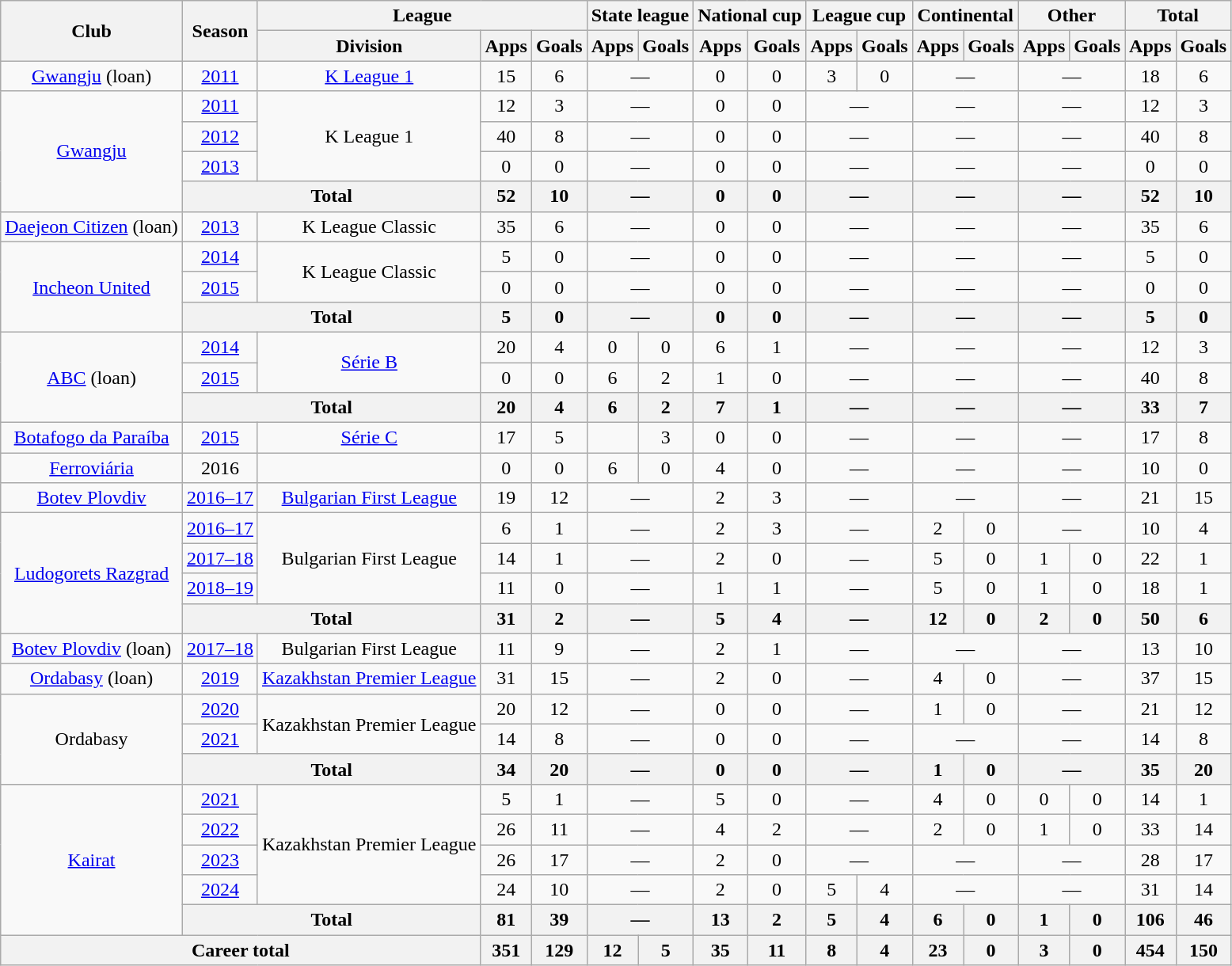<table class="wikitable" style="text-align:center">
<tr>
<th rowspan="2">Club</th>
<th rowspan="2">Season</th>
<th colspan="3">League</th>
<th colspan="2">State league</th>
<th colspan="2">National cup</th>
<th colspan="2">League cup</th>
<th colspan="2">Continental</th>
<th colspan="2">Other</th>
<th colspan="2">Total</th>
</tr>
<tr>
<th>Division</th>
<th>Apps</th>
<th>Goals</th>
<th>Apps</th>
<th>Goals</th>
<th>Apps</th>
<th>Goals</th>
<th>Apps</th>
<th>Goals</th>
<th>Apps</th>
<th>Goals</th>
<th>Apps</th>
<th>Goals</th>
<th>Apps</th>
<th>Goals</th>
</tr>
<tr>
<td><a href='#'>Gwangju</a> (loan)</td>
<td><a href='#'>2011</a></td>
<td><a href='#'>K League 1</a></td>
<td>15</td>
<td>6</td>
<td colspan="2">—</td>
<td>0</td>
<td>0</td>
<td>3</td>
<td>0</td>
<td colspan="2">—</td>
<td colspan="2">—</td>
<td>18</td>
<td>6</td>
</tr>
<tr>
<td rowspan="4"><a href='#'>Gwangju</a></td>
<td><a href='#'>2011</a></td>
<td rowspan="3">K League 1</td>
<td>12</td>
<td>3</td>
<td colspan="2">—</td>
<td>0</td>
<td>0</td>
<td colspan="2">—</td>
<td colspan="2">—</td>
<td colspan="2">—</td>
<td>12</td>
<td>3</td>
</tr>
<tr>
<td><a href='#'>2012</a></td>
<td>40</td>
<td>8</td>
<td colspan="2">—</td>
<td>0</td>
<td>0</td>
<td colspan="2">—</td>
<td colspan="2">—</td>
<td colspan="2">—</td>
<td>40</td>
<td>8</td>
</tr>
<tr>
<td><a href='#'>2013</a></td>
<td>0</td>
<td>0</td>
<td colspan="2">—</td>
<td>0</td>
<td>0</td>
<td colspan="2">—</td>
<td colspan="2">—</td>
<td colspan="2">—</td>
<td>0</td>
<td>0</td>
</tr>
<tr>
<th colspan="2">Total</th>
<th>52</th>
<th>10</th>
<th colspan="2">—</th>
<th>0</th>
<th>0</th>
<th colspan="2">—</th>
<th colspan="2">—</th>
<th colspan="2">—</th>
<th>52</th>
<th>10</th>
</tr>
<tr>
<td><a href='#'>Daejeon Citizen</a> (loan)</td>
<td><a href='#'>2013</a></td>
<td>K League Classic</td>
<td>35</td>
<td>6</td>
<td colspan="2">—</td>
<td>0</td>
<td>0</td>
<td colspan="2">—</td>
<td colspan="2">—</td>
<td colspan="2">—</td>
<td>35</td>
<td>6</td>
</tr>
<tr>
<td rowspan="3"><a href='#'>Incheon United</a></td>
<td><a href='#'>2014</a></td>
<td rowspan="2">K League Classic</td>
<td>5</td>
<td>0</td>
<td colspan="2">—</td>
<td>0</td>
<td>0</td>
<td colspan="2">—</td>
<td colspan="2">—</td>
<td colspan="2">—</td>
<td>5</td>
<td>0</td>
</tr>
<tr>
<td><a href='#'>2015</a></td>
<td>0</td>
<td>0</td>
<td colspan="2">—</td>
<td>0</td>
<td>0</td>
<td colspan="2">—</td>
<td colspan="2">—</td>
<td colspan="2">—</td>
<td>0</td>
<td>0</td>
</tr>
<tr>
<th colspan="2">Total</th>
<th>5</th>
<th>0</th>
<th colspan="2">—</th>
<th>0</th>
<th>0</th>
<th colspan="2">—</th>
<th colspan="2">—</th>
<th colspan="2">—</th>
<th>5</th>
<th>0</th>
</tr>
<tr>
<td rowspan="3"><a href='#'>ABC</a> (loan)</td>
<td><a href='#'>2014</a></td>
<td rowspan="2"><a href='#'>Série B</a></td>
<td>20</td>
<td>4</td>
<td>0</td>
<td>0</td>
<td>6</td>
<td>1</td>
<td colspan="2">—</td>
<td colspan="2">—</td>
<td colspan="2">—</td>
<td>12</td>
<td>3</td>
</tr>
<tr>
<td><a href='#'>2015</a></td>
<td>0</td>
<td>0</td>
<td>6</td>
<td>2</td>
<td>1</td>
<td>0</td>
<td colspan="2">—</td>
<td colspan="2">—</td>
<td colspan="2">—</td>
<td>40</td>
<td>8</td>
</tr>
<tr>
<th colspan="2">Total</th>
<th>20</th>
<th>4</th>
<th>6</th>
<th>2</th>
<th>7</th>
<th>1</th>
<th colspan="2">—</th>
<th colspan="2">—</th>
<th colspan="2">—</th>
<th>33</th>
<th>7</th>
</tr>
<tr>
<td><a href='#'>Botafogo da Paraíba</a></td>
<td><a href='#'>2015</a></td>
<td><a href='#'>Série C</a></td>
<td>17</td>
<td>5</td>
<td></td>
<td>3</td>
<td>0</td>
<td>0</td>
<td colspan="2">—</td>
<td colspan="2">—</td>
<td colspan="2">—</td>
<td>17</td>
<td>8</td>
</tr>
<tr>
<td><a href='#'>Ferroviária</a></td>
<td>2016</td>
<td></td>
<td>0</td>
<td>0</td>
<td>6</td>
<td>0</td>
<td>4</td>
<td>0</td>
<td colspan="2">—</td>
<td colspan="2">—</td>
<td colspan="2">—</td>
<td>10</td>
<td>0</td>
</tr>
<tr>
<td><a href='#'>Botev Plovdiv</a></td>
<td><a href='#'>2016–17</a></td>
<td><a href='#'>Bulgarian First League</a></td>
<td>19</td>
<td>12</td>
<td colspan="2">—</td>
<td>2</td>
<td>3</td>
<td colspan="2">—</td>
<td colspan="2">—</td>
<td colspan="2">—</td>
<td>21</td>
<td>15</td>
</tr>
<tr>
<td rowspan="4"><a href='#'>Ludogorets Razgrad</a></td>
<td><a href='#'>2016–17</a></td>
<td rowspan="3">Bulgarian First League</td>
<td>6</td>
<td>1</td>
<td colspan="2">—</td>
<td>2</td>
<td>3</td>
<td colspan="2">—</td>
<td>2</td>
<td>0</td>
<td colspan="2">—</td>
<td>10</td>
<td>4</td>
</tr>
<tr>
<td><a href='#'>2017–18</a></td>
<td>14</td>
<td>1</td>
<td colspan="2">—</td>
<td>2</td>
<td>0</td>
<td colspan="2">—</td>
<td>5</td>
<td>0</td>
<td>1</td>
<td>0</td>
<td>22</td>
<td>1</td>
</tr>
<tr>
<td><a href='#'>2018–19</a></td>
<td>11</td>
<td>0</td>
<td colspan="2">—</td>
<td>1</td>
<td>1</td>
<td colspan="2">—</td>
<td>5</td>
<td>0</td>
<td>1</td>
<td>0</td>
<td>18</td>
<td>1</td>
</tr>
<tr>
<th colspan="2">Total</th>
<th>31</th>
<th>2</th>
<th colspan="2">—</th>
<th>5</th>
<th>4</th>
<th colspan="2">—</th>
<th>12</th>
<th>0</th>
<th>2</th>
<th>0</th>
<th>50</th>
<th>6</th>
</tr>
<tr>
<td><a href='#'>Botev Plovdiv</a> (loan)</td>
<td><a href='#'>2017–18</a></td>
<td>Bulgarian First League</td>
<td>11</td>
<td>9</td>
<td colspan="2">—</td>
<td>2</td>
<td>1</td>
<td colspan="2">—</td>
<td colspan="2">—</td>
<td colspan="2">—</td>
<td>13</td>
<td>10</td>
</tr>
<tr>
<td><a href='#'>Ordabasy</a> (loan)</td>
<td><a href='#'>2019</a></td>
<td><a href='#'>Kazakhstan Premier League</a></td>
<td>31</td>
<td>15</td>
<td colspan="2">—</td>
<td>2</td>
<td>0</td>
<td colspan="2">—</td>
<td>4</td>
<td>0</td>
<td colspan="2">—</td>
<td>37</td>
<td>15</td>
</tr>
<tr>
<td rowspan="3">Ordabasy</td>
<td><a href='#'>2020</a></td>
<td rowspan="2">Kazakhstan Premier League</td>
<td>20</td>
<td>12</td>
<td colspan="2">—</td>
<td>0</td>
<td>0</td>
<td colspan="2">—</td>
<td>1</td>
<td>0</td>
<td colspan="2">—</td>
<td>21</td>
<td>12</td>
</tr>
<tr>
<td><a href='#'>2021</a></td>
<td>14</td>
<td>8</td>
<td colspan="2">—</td>
<td>0</td>
<td>0</td>
<td colspan="2">—</td>
<td colspan="2">—</td>
<td colspan="2">—</td>
<td>14</td>
<td>8</td>
</tr>
<tr>
<th colspan="2">Total</th>
<th>34</th>
<th>20</th>
<th colspan="2">—</th>
<th>0</th>
<th>0</th>
<th colspan="2">—</th>
<th>1</th>
<th>0</th>
<th colspan="2">—</th>
<th>35</th>
<th>20</th>
</tr>
<tr>
<td rowspan="5"><a href='#'>Kairat</a></td>
<td><a href='#'>2021</a></td>
<td rowspan="4">Kazakhstan Premier League</td>
<td>5</td>
<td>1</td>
<td colspan="2">—</td>
<td>5</td>
<td>0</td>
<td colspan="2">—</td>
<td>4</td>
<td>0</td>
<td>0</td>
<td>0</td>
<td>14</td>
<td>1</td>
</tr>
<tr>
<td><a href='#'>2022</a></td>
<td>26</td>
<td>11</td>
<td colspan="2">—</td>
<td>4</td>
<td>2</td>
<td colspan="2">—</td>
<td>2</td>
<td>0</td>
<td>1</td>
<td>0</td>
<td>33</td>
<td>14</td>
</tr>
<tr>
<td><a href='#'>2023</a></td>
<td>26</td>
<td>17</td>
<td colspan="2">—</td>
<td>2</td>
<td>0</td>
<td colspan="2">—</td>
<td colspan="2">—</td>
<td colspan="2">—</td>
<td>28</td>
<td>17</td>
</tr>
<tr>
<td><a href='#'>2024</a></td>
<td>24</td>
<td>10</td>
<td colspan="2">—</td>
<td>2</td>
<td>0</td>
<td>5</td>
<td>4</td>
<td colspan="2">—</td>
<td colspan="2">—</td>
<td>31</td>
<td>14</td>
</tr>
<tr>
<th colspan="2">Total</th>
<th>81</th>
<th>39</th>
<th colspan="2">—</th>
<th>13</th>
<th>2</th>
<th>5</th>
<th>4</th>
<th>6</th>
<th>0</th>
<th>1</th>
<th>0</th>
<th>106</th>
<th>46</th>
</tr>
<tr>
<th colspan="3">Career total</th>
<th>351</th>
<th>129</th>
<th>12</th>
<th>5</th>
<th>35</th>
<th>11</th>
<th>8</th>
<th>4</th>
<th>23</th>
<th>0</th>
<th>3</th>
<th>0</th>
<th>454</th>
<th>150</th>
</tr>
</table>
